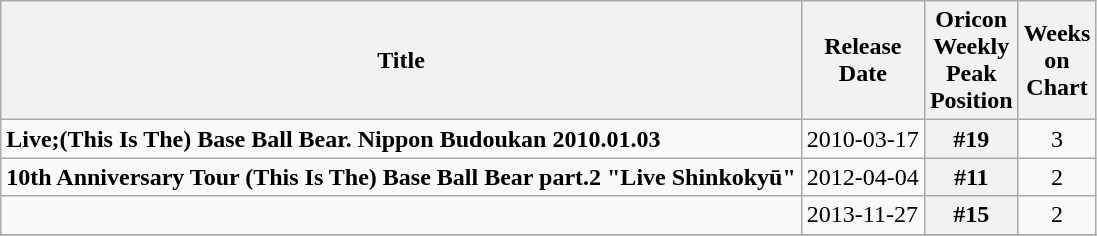<table class="wikitable">
<tr>
<th>Title</th>
<th>Release<br> Date</th>
<th>Oricon<br> Weekly<br>Peak<br> Position</th>
<th>Weeks<br> on<br>Chart</th>
</tr>
<tr>
<td><strong>Live;(This Is The) Base Ball Bear. Nippon Budoukan 2010.01.03</strong><br></td>
<td>2010-03-17</td>
<th>#19</th>
<td align="center">3</td>
</tr>
<tr>
<td><strong>10th Anniversary Tour (This Is The) Base Ball Bear part.2 "Live Shinkokyū"</strong><br></td>
<td>2012-04-04</td>
<th>#11</th>
<td align="center">2</td>
</tr>
<tr>
<td><br></td>
<td>2013-11-27</td>
<th>#15</th>
<td align="center">2</td>
</tr>
<tr>
</tr>
</table>
